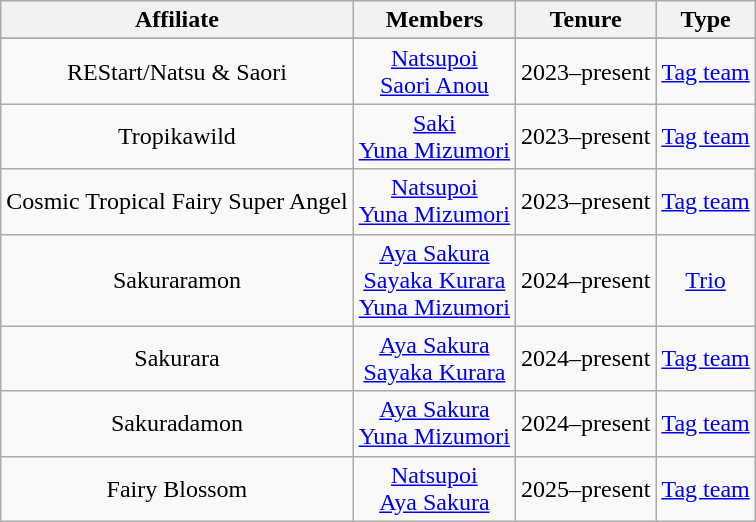<table class="wikitable sortable" style="text-align:center;">
<tr>
<th>Affiliate</th>
<th>Members</th>
<th>Tenure</th>
<th>Type</th>
</tr>
<tr>
</tr>
<tr>
<td>REStart/Natsu & Saori</td>
<td><a href='#'>Natsupoi</a><br><a href='#'>Saori Anou</a></td>
<td>2023–present</td>
<td><a href='#'>Tag team</a></td>
</tr>
<tr>
<td>Tropikawild</td>
<td><a href='#'>Saki</a><br><a href='#'>Yuna Mizumori</a></td>
<td>2023–present</td>
<td><a href='#'>Tag team</a></td>
</tr>
<tr>
<td>Cosmic Tropical Fairy Super Angel</td>
<td><a href='#'>Natsupoi</a><br><a href='#'>Yuna Mizumori</a></td>
<td>2023–present</td>
<td><a href='#'>Tag team</a></td>
</tr>
<tr>
<td>Sakuraramon</td>
<td><a href='#'>Aya Sakura</a><br><a href='#'>Sayaka Kurara</a><br><a href='#'>Yuna Mizumori</a></td>
<td>2024–present</td>
<td><a href='#'>Trio</a></td>
</tr>
<tr>
<td>Sakurara</td>
<td><a href='#'>Aya Sakura</a><br><a href='#'>Sayaka Kurara</a></td>
<td>2024–present</td>
<td><a href='#'>Tag team</a></td>
</tr>
<tr>
<td>Sakuradamon</td>
<td><a href='#'>Aya Sakura</a><br><a href='#'>Yuna Mizumori</a></td>
<td>2024–present</td>
<td><a href='#'>Tag team</a></td>
</tr>
<tr>
<td>Fairy Blossom</td>
<td><a href='#'>Natsupoi</a><br><a href='#'>Aya Sakura</a></td>
<td>2025–present</td>
<td><a href='#'>Tag team</a></td>
</tr>
</table>
